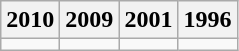<table class="wikitable">
<tr>
<th>2010</th>
<th>2009</th>
<th>2001</th>
<th>1996</th>
</tr>
<tr>
<td style="text-align: right;"></td>
<td style="text-align: right;"></td>
<td style="text-align: right;"></td>
<td style="text-align: right;"></td>
</tr>
</table>
